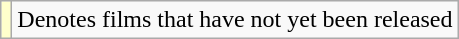<table class="wikitable">
<tr>
<td style="background:#ffc;"></td>
<td>Denotes films that have not yet been released</td>
</tr>
</table>
